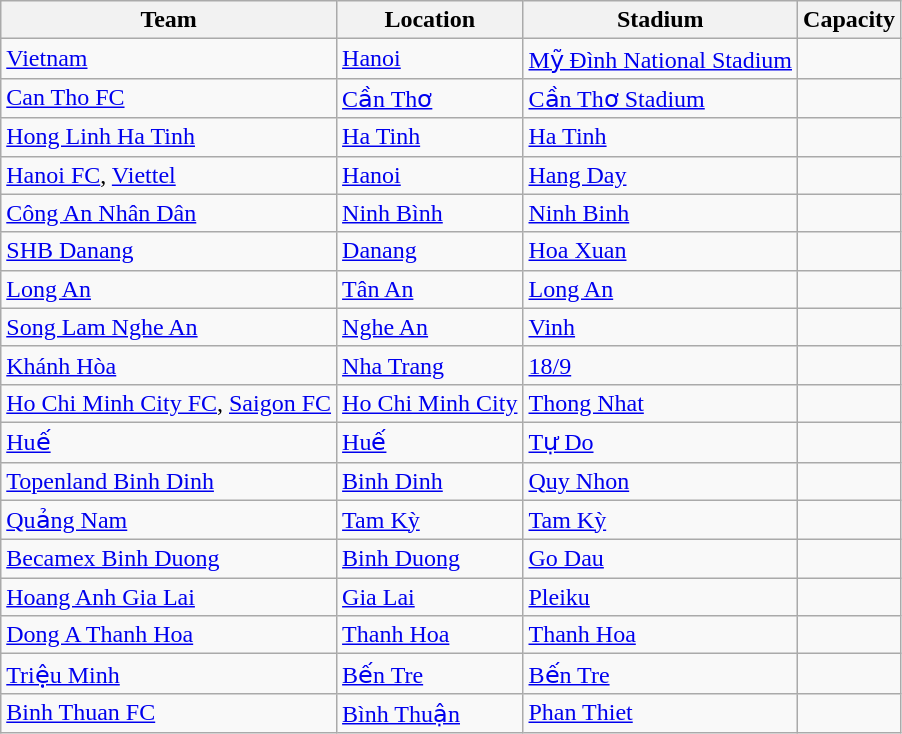<table class="wikitable sortable">
<tr>
<th>Team</th>
<th>Location</th>
<th>Stadium</th>
<th>Capacity</th>
</tr>
<tr>
<td><a href='#'>Vietnam</a></td>
<td><a href='#'>Hanoi</a></td>
<td><a href='#'>Mỹ Đình National Stadium</a></td>
<td></td>
</tr>
<tr>
<td><a href='#'>Can Tho FC</a></td>
<td><a href='#'>Cần Thơ</a></td>
<td><a href='#'>Cần Thơ Stadium</a></td>
<td></td>
</tr>
<tr>
<td><a href='#'>Hong Linh Ha Tinh</a></td>
<td><a href='#'>Ha Tinh</a></td>
<td><a href='#'>Ha Tinh</a></td>
<td></td>
</tr>
<tr>
<td><a href='#'>Hanoi FC</a>, <a href='#'>Viettel</a></td>
<td><a href='#'>Hanoi</a></td>
<td><a href='#'>Hang Day</a></td>
<td></td>
</tr>
<tr>
<td><a href='#'>Công An Nhân Dân</a></td>
<td><a href='#'>Ninh Bình</a></td>
<td><a href='#'>Ninh Binh</a></td>
<td></td>
</tr>
<tr>
<td><a href='#'>SHB Danang</a></td>
<td><a href='#'>Danang</a></td>
<td><a href='#'>Hoa Xuan</a></td>
<td></td>
</tr>
<tr>
<td><a href='#'>Long An</a></td>
<td><a href='#'>Tân An</a></td>
<td><a href='#'>Long An</a></td>
<td></td>
</tr>
<tr>
<td><a href='#'>Song Lam Nghe An</a></td>
<td><a href='#'>Nghe An</a></td>
<td><a href='#'>Vinh</a></td>
<td></td>
</tr>
<tr>
<td><a href='#'>Khánh Hòa</a></td>
<td><a href='#'>Nha Trang</a></td>
<td><a href='#'>18/9</a></td>
<td></td>
</tr>
<tr>
<td><a href='#'>Ho Chi Minh City FC</a>, <a href='#'>Saigon FC</a></td>
<td><a href='#'>Ho Chi Minh City</a></td>
<td><a href='#'>Thong Nhat</a></td>
<td></td>
</tr>
<tr>
<td><a href='#'>Huế</a></td>
<td><a href='#'>Huế</a></td>
<td><a href='#'>Tự Do</a></td>
<td></td>
</tr>
<tr>
<td><a href='#'>Topenland Binh Dinh</a></td>
<td><a href='#'>Binh Dinh</a></td>
<td><a href='#'>Quy Nhon</a></td>
<td></td>
</tr>
<tr>
<td><a href='#'>Quảng Nam</a></td>
<td><a href='#'>Tam Kỳ</a></td>
<td><a href='#'>Tam Kỳ</a></td>
<td></td>
</tr>
<tr>
<td><a href='#'>Becamex Binh Duong</a></td>
<td><a href='#'>Binh Duong</a></td>
<td><a href='#'>Go Dau</a></td>
<td></td>
</tr>
<tr>
<td><a href='#'>Hoang Anh Gia Lai</a></td>
<td><a href='#'>Gia Lai</a></td>
<td><a href='#'>Pleiku</a></td>
<td></td>
</tr>
<tr>
<td><a href='#'>Dong A Thanh Hoa</a></td>
<td><a href='#'>Thanh Hoa</a></td>
<td><a href='#'>Thanh Hoa</a></td>
<td></td>
</tr>
<tr>
<td><a href='#'>Triệu Minh</a></td>
<td><a href='#'>Bến Tre</a></td>
<td><a href='#'>Bến Tre</a></td>
<td></td>
</tr>
<tr>
<td><a href='#'>Binh Thuan FC</a></td>
<td><a href='#'>Bình Thuận</a></td>
<td><a href='#'>Phan Thiet</a></td>
<td></td>
</tr>
</table>
